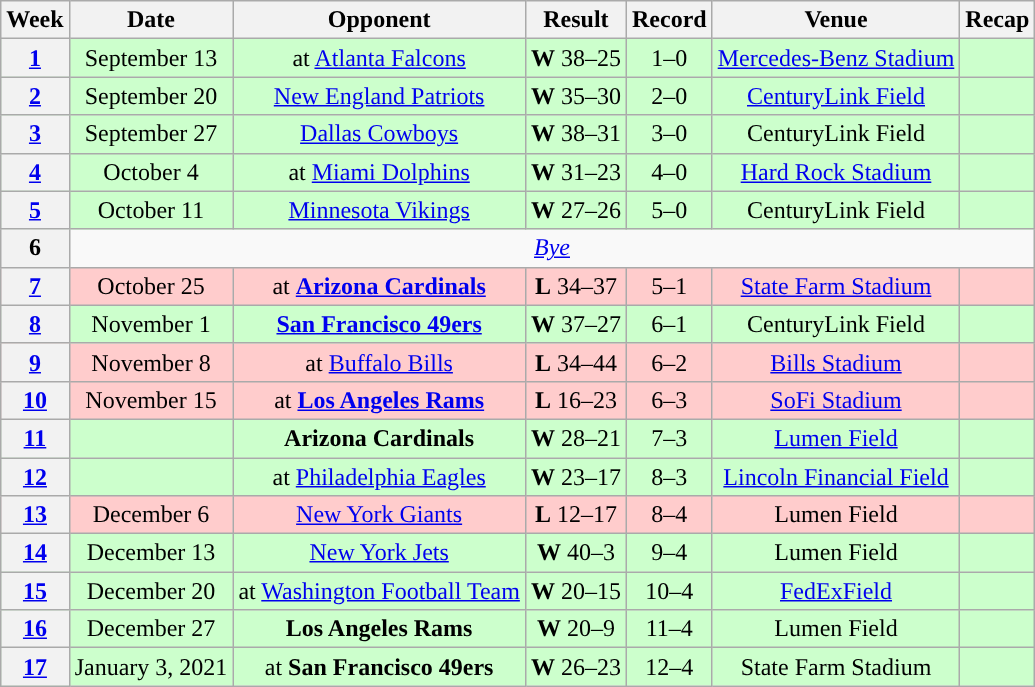<table class="wikitable" style="text-align:center">
<tr>
<th>Week</th>
<th>Date</th>
<th>Opponent</th>
<th>Result</th>
<th>Record</th>
<th>Venue</th>
<th>Recap</th>
</tr>
<tr style="background:#cfc">
<th><a href='#'>1</a></th>
<td>September 13</td>
<td>at <a href='#'>Atlanta Falcons</a></td>
<td><strong>W</strong> 38–25</td>
<td>1–0</td>
<td><a href='#'>Mercedes-Benz Stadium</a></td>
<td></td>
</tr>
<tr style="background:#cfc">
<th><a href='#'>2</a></th>
<td>September 20</td>
<td><a href='#'>New England Patriots</a></td>
<td><strong>W</strong> 35–30</td>
<td>2–0</td>
<td><a href='#'>CenturyLink Field</a></td>
<td></td>
</tr>
<tr style="background:#cfc">
<th><a href='#'>3</a></th>
<td>September 27</td>
<td><a href='#'>Dallas Cowboys</a></td>
<td><strong>W</strong> 38–31</td>
<td>3–0</td>
<td>CenturyLink Field</td>
<td></td>
</tr>
<tr style="background:#cfc">
<th><a href='#'>4</a></th>
<td>October 4</td>
<td>at <a href='#'>Miami Dolphins</a></td>
<td><strong>W</strong> 31–23</td>
<td>4–0</td>
<td><a href='#'>Hard Rock Stadium</a></td>
<td></td>
</tr>
<tr style="background:#cfc">
<th><a href='#'>5</a></th>
<td>October 11</td>
<td><a href='#'>Minnesota Vikings</a></td>
<td><strong>W</strong> 27–26</td>
<td>5–0</td>
<td>CenturyLink Field</td>
<td></td>
</tr>
<tr>
<th>6</th>
<td colspan="6"><em><a href='#'>Bye</a></em></td>
</tr>
<tr style="background:#fcc">
<th><a href='#'>7</a></th>
<td>October 25</td>
<td>at <strong><a href='#'>Arizona Cardinals</a></strong></td>
<td><strong>L</strong> 34–37 </td>
<td>5–1</td>
<td><a href='#'>State Farm Stadium</a></td>
<td></td>
</tr>
<tr style="background:#cfc">
<th><a href='#'>8</a></th>
<td>November 1</td>
<td><strong><a href='#'>San Francisco 49ers</a></strong></td>
<td><strong>W</strong> 37–27</td>
<td>6–1</td>
<td>CenturyLink Field</td>
<td></td>
</tr>
<tr style="background:#fcc">
<th><a href='#'>9</a></th>
<td>November 8</td>
<td>at <a href='#'>Buffalo Bills</a></td>
<td><strong>L</strong> 34–44</td>
<td>6–2</td>
<td><a href='#'>Bills Stadium</a></td>
<td></td>
</tr>
<tr style="background:#fcc">
<th><a href='#'>10</a></th>
<td>November 15</td>
<td>at <strong><a href='#'>Los Angeles Rams</a></strong></td>
<td><strong>L</strong> 16–23</td>
<td>6–3</td>
<td><a href='#'>SoFi Stadium</a></td>
<td></td>
</tr>
<tr style="background:#cfc">
<th><a href='#'>11</a></th>
<td></td>
<td><strong>Arizona Cardinals</strong></td>
<td><strong>W</strong> 28–21</td>
<td>7–3</td>
<td><a href='#'>Lumen Field</a></td>
<td></td>
</tr>
<tr style="background:#cfc">
<th><a href='#'>12</a></th>
<td></td>
<td>at <a href='#'>Philadelphia Eagles</a></td>
<td><strong>W</strong> 23–17</td>
<td>8–3</td>
<td><a href='#'>Lincoln Financial Field</a></td>
<td></td>
</tr>
<tr style="background:#fcc">
<th><a href='#'>13</a></th>
<td>December 6</td>
<td><a href='#'>New York Giants</a></td>
<td><strong>L</strong> 12–17</td>
<td>8–4</td>
<td>Lumen Field</td>
<td></td>
</tr>
<tr style="background:#cfc">
<th><a href='#'>14</a></th>
<td>December 13</td>
<td><a href='#'>New York Jets</a></td>
<td><strong>W</strong> 40–3</td>
<td>9–4</td>
<td>Lumen Field</td>
<td></td>
</tr>
<tr style="background:#cfc">
<th><a href='#'>15</a></th>
<td>December 20</td>
<td>at <a href='#'>Washington Football Team</a></td>
<td><strong>W</strong> 20–15</td>
<td>10–4</td>
<td><a href='#'>FedExField</a></td>
<td></td>
</tr>
<tr style="background:#cfc">
<th><a href='#'>16</a></th>
<td>December 27</td>
<td><strong>Los Angeles Rams</strong></td>
<td><strong>W</strong> 20–9</td>
<td>11–4</td>
<td>Lumen Field</td>
<td></td>
</tr>
<tr style="background:#cfc">
<th><a href='#'>17</a></th>
<td>January 3, 2021</td>
<td>at <strong>San Francisco 49ers</strong></td>
<td><strong>W</strong> 26–23</td>
<td>12–4</td>
<td>State Farm Stadium</td>
<td></td>
</tr>
</table>
